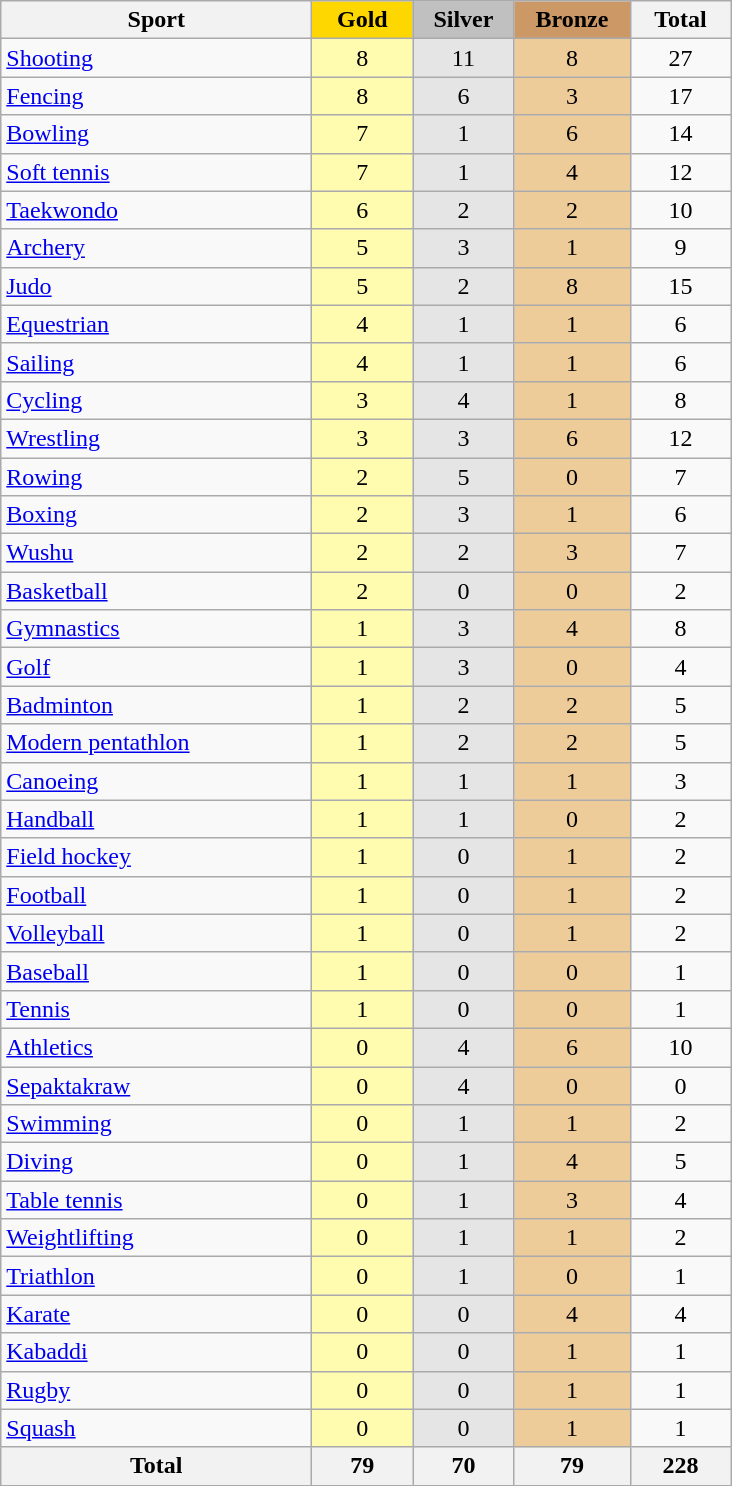<table class="wikitable sortable" style="text-align:center;">
<tr>
<th width=200>Sport</th>
<td bgcolor=gold width=60><strong>Gold</strong></td>
<td bgcolor=silver width=60><strong>Silver</strong></td>
<td bgcolor=#cc9966 width=70><strong>Bronze</strong></td>
<th width=60>Total</th>
</tr>
<tr>
<td align=left><a href='#'>Shooting</a></td>
<td bgcolor=#fffcaf>8</td>
<td bgcolor=#e5e5e5>11</td>
<td bgcolor=#eecc99>8</td>
<td>27</td>
</tr>
<tr>
<td align=left><a href='#'>Fencing</a></td>
<td bgcolor=#fffcaf>8</td>
<td bgcolor=#e5e5e5>6</td>
<td bgcolor=#eecc99>3</td>
<td>17</td>
</tr>
<tr>
<td align=left><a href='#'>Bowling</a></td>
<td bgcolor=#fffcaf>7</td>
<td bgcolor=#e5e5e5>1</td>
<td bgcolor=#eecc99>6</td>
<td>14</td>
</tr>
<tr>
<td align=left><a href='#'>Soft tennis</a></td>
<td bgcolor=#fffcaf>7</td>
<td bgcolor=#e5e5e5>1</td>
<td bgcolor=#eecc99>4</td>
<td>12</td>
</tr>
<tr>
<td align=left><a href='#'>Taekwondo</a></td>
<td bgcolor=#fffcaf>6</td>
<td bgcolor=#e5e5e5>2</td>
<td bgcolor=#eecc99>2</td>
<td>10</td>
</tr>
<tr>
<td align=left><a href='#'>Archery</a></td>
<td bgcolor=#fffcaf>5</td>
<td bgcolor=#e5e5e5>3</td>
<td bgcolor=#eecc99>1</td>
<td>9</td>
</tr>
<tr>
<td align=left><a href='#'>Judo</a></td>
<td bgcolor=#fffcaf>5</td>
<td bgcolor=#e5e5e5>2</td>
<td bgcolor=#eecc99>8</td>
<td>15</td>
</tr>
<tr>
<td align=left><a href='#'>Equestrian</a></td>
<td bgcolor=#fffcaf>4</td>
<td bgcolor=#e5e5e5>1</td>
<td bgcolor=#eecc99>1</td>
<td>6</td>
</tr>
<tr>
<td align=left><a href='#'>Sailing</a></td>
<td bgcolor=#fffcaf>4</td>
<td bgcolor=#e5e5e5>1</td>
<td bgcolor=#eecc99>1</td>
<td>6</td>
</tr>
<tr>
<td align=left><a href='#'>Cycling</a></td>
<td bgcolor=#fffcaf>3</td>
<td bgcolor=#e5e5e5>4</td>
<td bgcolor=#eecc99>1</td>
<td>8</td>
</tr>
<tr>
<td align=left><a href='#'>Wrestling</a></td>
<td bgcolor=#fffcaf>3</td>
<td bgcolor=#e5e5e5>3</td>
<td bgcolor=#eecc99>6</td>
<td>12</td>
</tr>
<tr>
<td align=left><a href='#'>Rowing</a></td>
<td bgcolor=#fffcaf>2</td>
<td bgcolor=#e5e5e5>5</td>
<td bgcolor=#eecc99>0</td>
<td>7</td>
</tr>
<tr>
<td align=left><a href='#'>Boxing</a></td>
<td bgcolor=#fffcaf>2</td>
<td bgcolor=#e5e5e5>3</td>
<td bgcolor=#eecc99>1</td>
<td>6</td>
</tr>
<tr>
<td align=left><a href='#'>Wushu</a></td>
<td bgcolor=#fffcaf>2</td>
<td bgcolor=#e5e5e5>2</td>
<td bgcolor=#eecc99>3</td>
<td>7</td>
</tr>
<tr>
<td align=left><a href='#'>Basketball</a></td>
<td bgcolor=#fffcaf>2</td>
<td bgcolor=#e5e5e5>0</td>
<td bgcolor=#eecc99>0</td>
<td>2</td>
</tr>
<tr>
<td align=left><a href='#'>Gymnastics</a></td>
<td bgcolor=#fffcaf>1</td>
<td bgcolor=#e5e5e5>3</td>
<td bgcolor=#eecc99>4</td>
<td>8</td>
</tr>
<tr>
<td align=left><a href='#'>Golf</a></td>
<td bgcolor=#fffcaf>1</td>
<td bgcolor=#e5e5e5>3</td>
<td bgcolor=#eecc99>0</td>
<td>4</td>
</tr>
<tr>
<td align=left><a href='#'>Badminton</a></td>
<td bgcolor=#fffcaf>1</td>
<td bgcolor=#e5e5e5>2</td>
<td bgcolor=#eecc99>2</td>
<td>5</td>
</tr>
<tr>
<td align=left><a href='#'>Modern pentathlon</a></td>
<td bgcolor=#fffcaf>1</td>
<td bgcolor=#e5e5e5>2</td>
<td bgcolor=#eecc99>2</td>
<td>5</td>
</tr>
<tr>
<td align=left><a href='#'>Canoeing</a></td>
<td bgcolor=#fffcaf>1</td>
<td bgcolor=#e5e5e5>1</td>
<td bgcolor=#eecc99>1</td>
<td>3</td>
</tr>
<tr>
<td align=left><a href='#'>Handball</a></td>
<td bgcolor=#fffcaf>1</td>
<td bgcolor=#e5e5e5>1</td>
<td bgcolor=#eecc99>0</td>
<td>2</td>
</tr>
<tr>
<td align=left><a href='#'>Field hockey</a></td>
<td bgcolor=#fffcaf>1</td>
<td bgcolor=#e5e5e5>0</td>
<td bgcolor=#eecc99>1</td>
<td>2</td>
</tr>
<tr>
<td align=left><a href='#'>Football</a></td>
<td bgcolor=#fffcaf>1</td>
<td bgcolor=#e5e5e5>0</td>
<td bgcolor=#eecc99>1</td>
<td>2</td>
</tr>
<tr>
<td align=left><a href='#'>Volleyball</a></td>
<td bgcolor=#fffcaf>1</td>
<td bgcolor=#e5e5e5>0</td>
<td bgcolor=#eecc99>1</td>
<td>2</td>
</tr>
<tr>
<td align=left><a href='#'>Baseball</a></td>
<td bgcolor=#fffcaf>1</td>
<td bgcolor=#e5e5e5>0</td>
<td bgcolor=#eecc99>0</td>
<td>1</td>
</tr>
<tr>
<td align=left><a href='#'>Tennis</a></td>
<td bgcolor=#fffcaf>1</td>
<td bgcolor=#e5e5e5>0</td>
<td bgcolor=#eecc99>0</td>
<td>1</td>
</tr>
<tr>
<td align=left><a href='#'>Athletics</a></td>
<td bgcolor=#fffcaf>0</td>
<td bgcolor=#e5e5e5>4</td>
<td bgcolor=#eecc99>6</td>
<td>10</td>
</tr>
<tr>
<td align=left><a href='#'>Sepaktakraw</a></td>
<td bgcolor=#fffcaf>0</td>
<td bgcolor=#e5e5e5>4</td>
<td bgcolor=#eecc99>0</td>
<td>0</td>
</tr>
<tr>
<td align=left><a href='#'>Swimming</a></td>
<td bgcolor=#fffcaf>0</td>
<td bgcolor=#e5e5e5>1</td>
<td bgcolor=#eecc99>1</td>
<td>2</td>
</tr>
<tr>
<td align=left><a href='#'>Diving</a></td>
<td bgcolor=#fffcaf>0</td>
<td bgcolor=#e5e5e5>1</td>
<td bgcolor=#eecc99>4</td>
<td>5</td>
</tr>
<tr>
<td align=left><a href='#'>Table tennis</a></td>
<td bgcolor=#fffcaf>0</td>
<td bgcolor=#e5e5e5>1</td>
<td bgcolor=#eecc99>3</td>
<td>4</td>
</tr>
<tr>
<td align=left><a href='#'>Weightlifting</a></td>
<td bgcolor=#fffcaf>0</td>
<td bgcolor=#e5e5e5>1</td>
<td bgcolor=#eecc99>1</td>
<td>2</td>
</tr>
<tr>
<td align=left><a href='#'>Triathlon</a></td>
<td bgcolor=#fffcaf>0</td>
<td bgcolor=#e5e5e5>1</td>
<td bgcolor=#eecc99>0</td>
<td>1</td>
</tr>
<tr>
<td align=left><a href='#'>Karate</a></td>
<td bgcolor=#fffcaf>0</td>
<td bgcolor=#e5e5e5>0</td>
<td bgcolor=#eecc99>4</td>
<td>4</td>
</tr>
<tr>
<td align=left><a href='#'>Kabaddi</a></td>
<td bgcolor=#fffcaf>0</td>
<td bgcolor=#e5e5e5>0</td>
<td bgcolor=#eecc99>1</td>
<td>1</td>
</tr>
<tr>
<td align=left><a href='#'>Rugby</a></td>
<td bgcolor=#fffcaf>0</td>
<td bgcolor=#e5e5e5>0</td>
<td bgcolor=#eecc99>1</td>
<td>1</td>
</tr>
<tr>
<td align=left><a href='#'>Squash</a></td>
<td bgcolor=#fffcaf>0</td>
<td bgcolor=#e5e5e5>0</td>
<td bgcolor=#eecc99>1</td>
<td>1</td>
</tr>
<tr>
<th>Total</th>
<th>79</th>
<th>70</th>
<th>79</th>
<th>228</th>
</tr>
</table>
